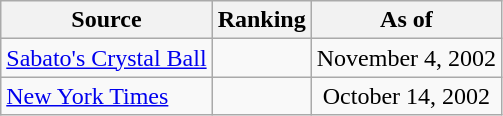<table class="wikitable" style="text-align:center">
<tr>
<th>Source</th>
<th>Ranking</th>
<th>As of</th>
</tr>
<tr>
<td align=left><a href='#'>Sabato's Crystal Ball</a></td>
<td></td>
<td>November 4, 2002</td>
</tr>
<tr>
<td align=left><a href='#'>New York Times</a></td>
<td></td>
<td>October 14, 2002</td>
</tr>
</table>
